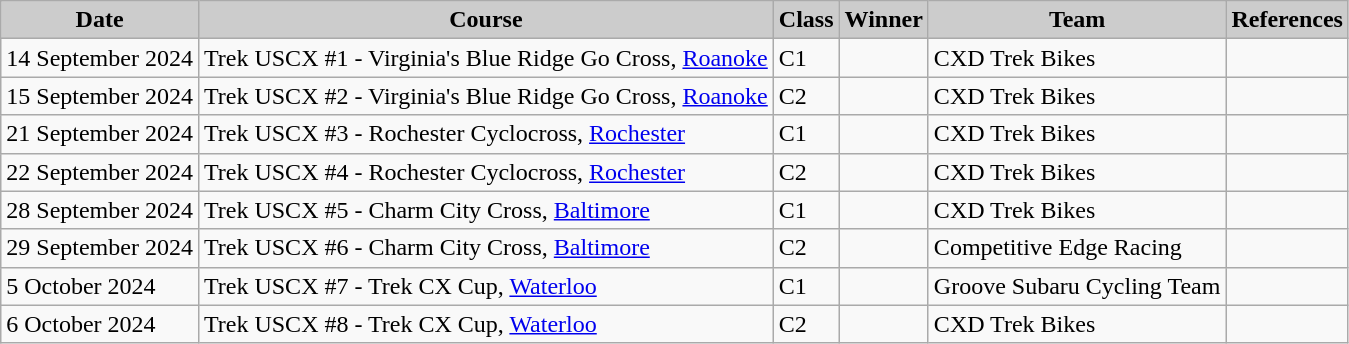<table class="wikitable sortable alternance ">
<tr>
<th scope="col" style="background-color:#CCCCCC;">Date</th>
<th scope="col" style="background-color:#CCCCCC;">Course</th>
<th scope="col" style="background-color:#CCCCCC;">Class</th>
<th scope="col" style="background-color:#CCCCCC;">Winner</th>
<th scope="col" style="background-color:#CCCCCC;">Team</th>
<th scope="col" style="background-color:#CCCCCC;">References</th>
</tr>
<tr>
<td>14 September 2024</td>
<td> Trek USCX #1 - Virginia's Blue Ridge Go Cross, <a href='#'>Roanoke</a></td>
<td>C1</td>
<td></td>
<td>CXD Trek Bikes</td>
<td></td>
</tr>
<tr>
<td>15 September 2024</td>
<td> Trek USCX #2 - Virginia's Blue Ridge Go Cross, <a href='#'>Roanoke</a></td>
<td>C2</td>
<td></td>
<td>CXD Trek Bikes</td>
<td></td>
</tr>
<tr>
<td>21 September 2024</td>
<td> Trek USCX #3 - Rochester Cyclocross, <a href='#'>Rochester</a></td>
<td>C1</td>
<td></td>
<td>CXD Trek Bikes</td>
<td></td>
</tr>
<tr>
<td>22 September 2024</td>
<td> Trek USCX #4 - Rochester Cyclocross, <a href='#'>Rochester</a></td>
<td>C2</td>
<td></td>
<td>CXD Trek Bikes</td>
<td></td>
</tr>
<tr>
<td>28 September 2024</td>
<td> Trek USCX #5 - Charm City Cross, <a href='#'>Baltimore</a></td>
<td>C1</td>
<td></td>
<td>CXD Trek Bikes</td>
<td></td>
</tr>
<tr>
<td>29 September 2024</td>
<td> Trek USCX #6 - Charm City Cross, <a href='#'>Baltimore</a></td>
<td>C2</td>
<td></td>
<td>Competitive Edge Racing</td>
<td></td>
</tr>
<tr>
<td>5 October 2024</td>
<td> Trek USCX #7 - Trek CX Cup, <a href='#'>Waterloo</a></td>
<td>C1</td>
<td></td>
<td>Groove Subaru Cycling Team</td>
<td></td>
</tr>
<tr>
<td>6 October 2024</td>
<td> Trek USCX #8 - Trek CX Cup, <a href='#'>Waterloo</a></td>
<td>C2</td>
<td></td>
<td>CXD Trek Bikes</td>
<td></td>
</tr>
</table>
